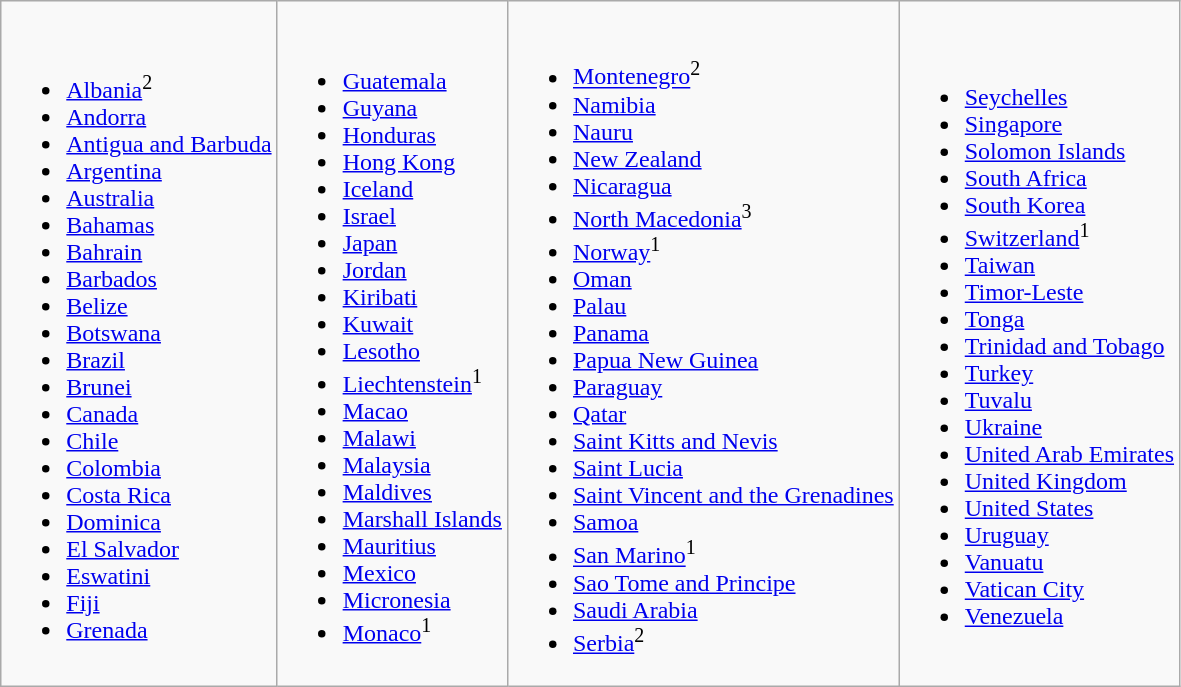<table class="wikitable">
<tr>
<td><br><ul><li><a href='#'>Albania</a><sup>2</sup></li><li><a href='#'>Andorra</a></li><li><a href='#'>Antigua and Barbuda</a></li><li><a href='#'>Argentina</a></li><li><a href='#'>Australia</a></li><li><a href='#'>Bahamas</a></li><li><a href='#'>Bahrain</a></li><li><a href='#'>Barbados</a></li><li><a href='#'>Belize</a></li><li><a href='#'>Botswana</a></li><li><a href='#'>Brazil</a></li><li><a href='#'>Brunei</a></li><li><a href='#'>Canada</a></li><li><a href='#'>Chile</a></li><li><a href='#'>Colombia</a></li><li><a href='#'>Costa Rica</a></li><li><a href='#'>Dominica</a></li><li><a href='#'>El Salvador</a></li><li><a href='#'>Eswatini</a></li><li><a href='#'>Fiji</a></li><li><a href='#'>Grenada</a></li></ul></td>
<td><br><ul><li><a href='#'>Guatemala</a></li><li><a href='#'>Guyana</a></li><li><a href='#'>Honduras</a></li><li><a href='#'>Hong Kong</a></li><li><a href='#'>Iceland</a></li><li><a href='#'>Israel</a></li><li><a href='#'>Japan</a></li><li><a href='#'>Jordan</a></li><li><a href='#'>Kiribati</a></li><li><a href='#'>Kuwait</a></li><li><a href='#'>Lesotho</a></li><li><a href='#'>Liechtenstein</a><sup>1</sup></li><li><a href='#'>Macao</a></li><li><a href='#'>Malawi</a></li><li><a href='#'>Malaysia</a></li><li><a href='#'>Maldives</a></li><li><a href='#'>Marshall Islands</a></li><li><a href='#'>Mauritius</a></li><li><a href='#'>Mexico</a></li><li><a href='#'>Micronesia</a></li><li><a href='#'>Monaco</a><sup>1</sup></li></ul></td>
<td><br><ul><li><a href='#'>Montenegro</a><sup>2</sup></li><li><a href='#'>Namibia</a></li><li><a href='#'>Nauru</a></li><li><a href='#'>New Zealand</a></li><li><a href='#'>Nicaragua</a></li><li><a href='#'>North Macedonia</a><sup>3</sup></li><li><a href='#'>Norway</a><sup>1</sup></li><li><a href='#'>Oman</a></li><li><a href='#'>Palau</a></li><li><a href='#'>Panama</a></li><li><a href='#'>Papua New Guinea</a></li><li><a href='#'>Paraguay</a></li><li><a href='#'>Qatar</a></li><li><a href='#'>Saint Kitts and Nevis</a></li><li><a href='#'>Saint Lucia</a></li><li><a href='#'>Saint Vincent and the Grenadines</a></li><li><a href='#'>Samoa</a></li><li><a href='#'>San Marino</a><sup>1</sup></li><li><a href='#'>Sao Tome and Principe</a></li><li><a href='#'>Saudi Arabia</a></li><li><a href='#'>Serbia</a><sup>2</sup></li></ul></td>
<td><br><ul><li><a href='#'>Seychelles</a></li><li><a href='#'>Singapore</a></li><li><a href='#'>Solomon Islands</a></li><li><a href='#'>South Africa</a></li><li><a href='#'>South Korea</a></li><li><a href='#'>Switzerland</a><sup>1</sup></li><li><a href='#'>Taiwan</a></li><li><a href='#'>Timor-Leste</a></li><li><a href='#'>Tonga</a></li><li><a href='#'>Trinidad and Tobago</a></li><li><a href='#'>Turkey</a></li><li><a href='#'>Tuvalu</a></li><li><a href='#'>Ukraine</a></li><li><a href='#'>United Arab Emirates</a></li><li><a href='#'>United Kingdom</a></li><li><a href='#'>United States</a></li><li><a href='#'>Uruguay</a></li><li><a href='#'>Vanuatu</a></li><li><a href='#'>Vatican City</a></li><li><a href='#'>Venezuela</a></li></ul></td>
</tr>
</table>
